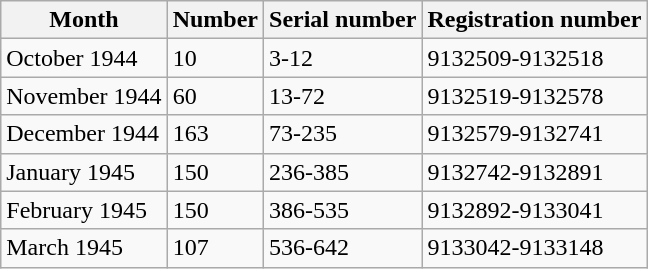<table class="wikitable">
<tr>
<th>Month</th>
<th>Number</th>
<th>Serial number</th>
<th>Registration number</th>
</tr>
<tr>
<td>October 1944</td>
<td>10</td>
<td>3-12</td>
<td>9132509-9132518</td>
</tr>
<tr>
<td>November 1944</td>
<td>60</td>
<td>13-72</td>
<td>9132519-9132578</td>
</tr>
<tr>
<td>December 1944</td>
<td>163</td>
<td>73-235</td>
<td>9132579-9132741</td>
</tr>
<tr>
<td>January 1945</td>
<td>150</td>
<td>236-385</td>
<td>9132742-9132891</td>
</tr>
<tr>
<td>February 1945</td>
<td>150</td>
<td>386-535</td>
<td>9132892-9133041</td>
</tr>
<tr>
<td>March 1945</td>
<td>107</td>
<td>536-642</td>
<td>9133042-9133148</td>
</tr>
</table>
